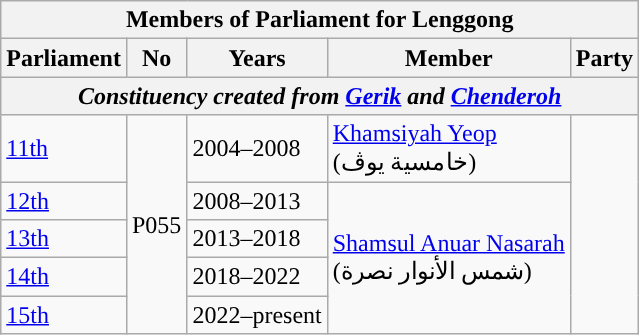<table class=wikitable>
<tr>
<th colspan="5">Members of Parliament for Lenggong</th>
</tr>
<tr>
<th>Parliament</th>
<th>No</th>
<th>Years</th>
<th>Member</th>
<th>Party</th>
</tr>
<tr>
<th colspan="5" align="center"><em>Constituency created from <a href='#'>Gerik</a> and <a href='#'>Chenderoh</a></em></th>
</tr>
<tr>
<td><a href='#'>11th</a></td>
<td rowspan="5">P055</td>
<td>2004–2008</td>
<td><a href='#'>Khamsiyah Yeop</a> <br> (خامسية يوڤ)</td>
<td rowspan="5"></td>
</tr>
<tr>
<td><a href='#'>12th</a></td>
<td>2008–2013</td>
<td rowspan="4"><a href='#'>Shamsul Anuar Nasarah</a> <br> (شمس الأنوار نصرة)</td>
</tr>
<tr>
<td><a href='#'>13th</a></td>
<td>2013–2018</td>
</tr>
<tr>
<td><a href='#'>14th</a></td>
<td>2018–2022</td>
</tr>
<tr>
<td><a href='#'>15th</a></td>
<td>2022–present</td>
</tr>
</table>
